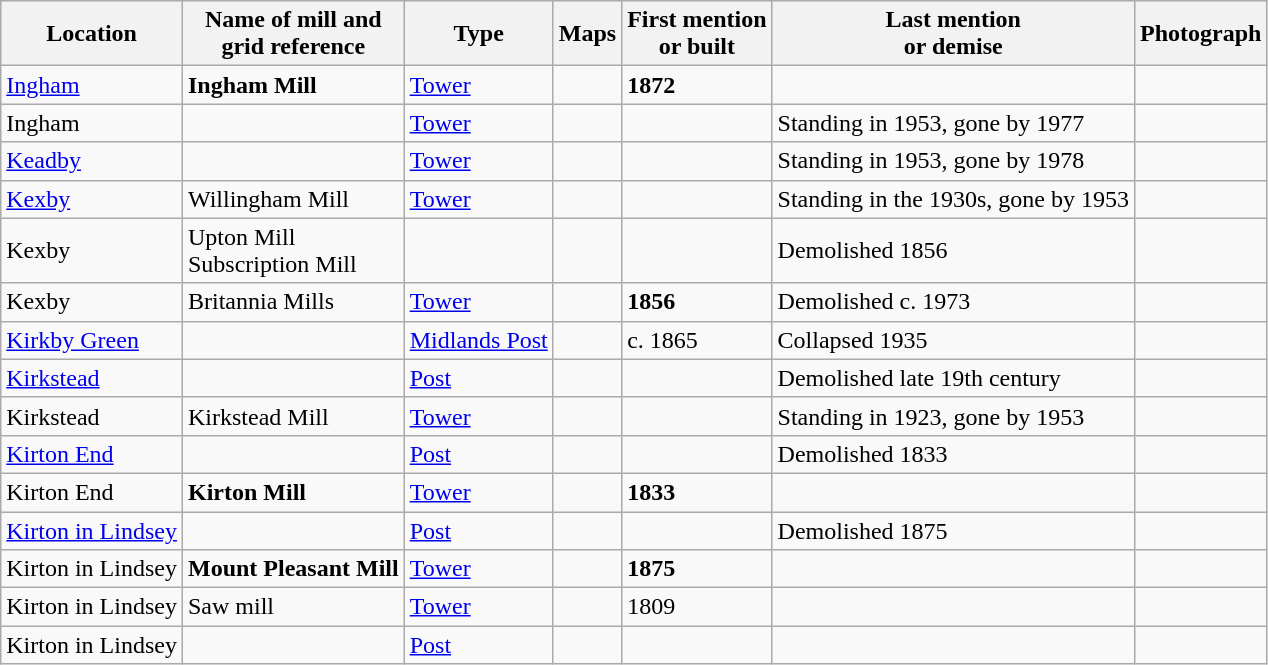<table class="wikitable">
<tr>
<th>Location</th>
<th>Name of mill and<br>grid reference</th>
<th>Type</th>
<th>Maps</th>
<th>First mention<br>or built</th>
<th>Last mention<br> or demise</th>
<th>Photograph</th>
</tr>
<tr>
<td><a href='#'>Ingham</a></td>
<td><strong>Ingham Mill</strong><br></td>
<td><a href='#'>Tower</a></td>
<td></td>
<td><strong>1872</strong></td>
<td></td>
<td></td>
</tr>
<tr>
<td>Ingham</td>
<td></td>
<td><a href='#'>Tower</a></td>
<td></td>
<td></td>
<td>Standing in 1953, gone by 1977</td>
<td></td>
</tr>
<tr>
<td><a href='#'>Keadby</a></td>
<td></td>
<td><a href='#'>Tower</a></td>
<td></td>
<td></td>
<td>Standing in 1953, gone by 1978</td>
<td></td>
</tr>
<tr>
<td><a href='#'>Kexby</a></td>
<td>Willingham Mill<br></td>
<td><a href='#'>Tower</a></td>
<td></td>
<td></td>
<td>Standing in the 1930s, gone by 1953</td>
<td></td>
</tr>
<tr>
<td>Kexby</td>
<td>Upton Mill<br>Subscription Mill<br></td>
<td></td>
<td></td>
<td></td>
<td>Demolished 1856</td>
<td></td>
</tr>
<tr>
<td>Kexby</td>
<td>Britannia Mills<br></td>
<td><a href='#'>Tower</a></td>
<td></td>
<td><strong>1856</strong></td>
<td>Demolished c. 1973</td>
<td></td>
</tr>
<tr>
<td><a href='#'>Kirkby Green</a></td>
<td></td>
<td><a href='#'>Midlands Post</a></td>
<td></td>
<td>c. 1865</td>
<td>Collapsed 1935</td>
<td></td>
</tr>
<tr>
<td><a href='#'>Kirkstead</a></td>
<td></td>
<td><a href='#'>Post</a></td>
<td></td>
<td></td>
<td>Demolished late 19th century</td>
<td></td>
</tr>
<tr>
<td>Kirkstead</td>
<td>Kirkstead Mill<br></td>
<td><a href='#'>Tower</a></td>
<td></td>
<td></td>
<td>Standing in 1923, gone by 1953</td>
<td></td>
</tr>
<tr>
<td><a href='#'>Kirton End</a></td>
<td></td>
<td><a href='#'>Post</a></td>
<td></td>
<td></td>
<td>Demolished 1833</td>
<td></td>
</tr>
<tr>
<td>Kirton End</td>
<td><strong>Kirton Mill</strong><br></td>
<td><a href='#'>Tower</a></td>
<td></td>
<td><strong>1833</strong></td>
<td></td>
<td></td>
</tr>
<tr>
<td><a href='#'>Kirton in Lindsey</a></td>
<td></td>
<td><a href='#'>Post</a></td>
<td></td>
<td></td>
<td>Demolished 1875</td>
<td></td>
</tr>
<tr>
<td>Kirton in Lindsey</td>
<td><strong>Mount Pleasant Mill</strong><br></td>
<td><a href='#'>Tower</a></td>
<td></td>
<td><strong>1875</strong></td>
<td></td>
<td></td>
</tr>
<tr>
<td>Kirton in Lindsey</td>
<td>Saw mill</td>
<td><a href='#'>Tower</a></td>
<td></td>
<td>1809</td>
<td></td>
<td></td>
</tr>
<tr>
<td>Kirton in Lindsey</td>
<td></td>
<td><a href='#'>Post</a></td>
<td></td>
<td></td>
<td></td>
<td></td>
</tr>
</table>
